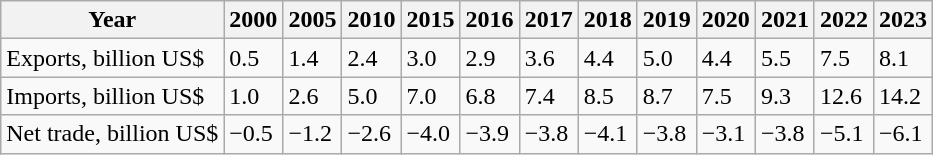<table class="wikitable">
<tr>
<th>Year</th>
<th>2000</th>
<th>2005</th>
<th>2010</th>
<th>2015</th>
<th>2016</th>
<th>2017</th>
<th>2018</th>
<th>2019</th>
<th>2020</th>
<th>2021</th>
<th>2022</th>
<th>2023</th>
</tr>
<tr>
<td>Exports, billion US$</td>
<td>0.5</td>
<td>1.4</td>
<td>2.4</td>
<td>3.0</td>
<td>2.9</td>
<td>3.6</td>
<td>4.4</td>
<td>5.0</td>
<td>4.4</td>
<td>5.5</td>
<td>7.5</td>
<td>8.1</td>
</tr>
<tr>
<td>Imports, billion US$</td>
<td>1.0</td>
<td>2.6</td>
<td>5.0</td>
<td>7.0</td>
<td>6.8</td>
<td>7.4</td>
<td>8.5</td>
<td>8.7</td>
<td>7.5</td>
<td>9.3</td>
<td>12.6</td>
<td>14.2</td>
</tr>
<tr>
<td>Net trade, billion US$</td>
<td>−0.5</td>
<td>−1.2</td>
<td>−2.6</td>
<td>−4.0</td>
<td>−3.9</td>
<td>−3.8</td>
<td>−4.1</td>
<td>−3.8</td>
<td>−3.1</td>
<td>−3.8</td>
<td>−5.1</td>
<td>−6.1</td>
</tr>
</table>
